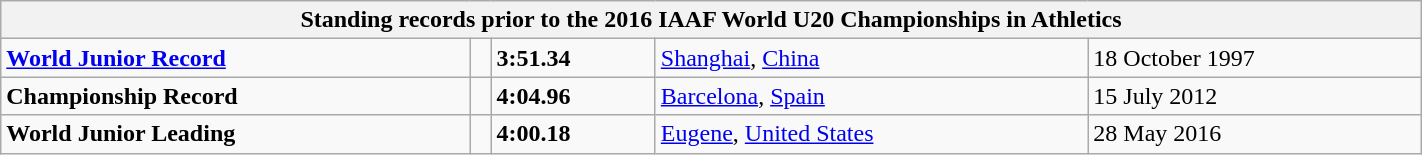<table class="wikitable" width=75%>
<tr>
<th colspan="5">Standing records prior to the 2016 IAAF World U20 Championships in Athletics</th>
</tr>
<tr>
<td><strong><a href='#'>World Junior Record</a></strong></td>
<td></td>
<td><strong>3:51.34</strong></td>
<td><a href='#'>Shanghai</a>, <a href='#'>China</a></td>
<td>18 October 1997</td>
</tr>
<tr>
<td><strong>Championship Record</strong></td>
<td></td>
<td><strong>4:04.96</strong></td>
<td><a href='#'>Barcelona</a>, <a href='#'>Spain</a></td>
<td>15 July 2012</td>
</tr>
<tr>
<td><strong>World Junior Leading</strong></td>
<td></td>
<td><strong>4:00.18</strong></td>
<td><a href='#'>Eugene</a>, <a href='#'>United States</a></td>
<td>28 May 2016</td>
</tr>
</table>
